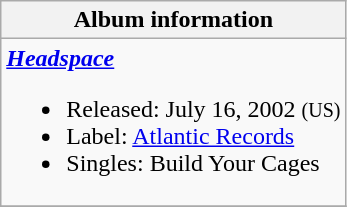<table class="wikitable">
<tr>
<th align="center">Album information</th>
</tr>
<tr>
<td align="left"><strong><em><a href='#'>Headspace</a></em></strong><br><ul><li>Released:  July 16, 2002 <small>(US)</small></li><li>Label: <a href='#'>Atlantic Records</a></li><li>Singles: Build Your Cages</li></ul></td>
</tr>
<tr>
</tr>
</table>
